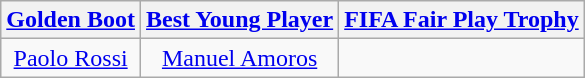<table class="wikitable">
<tr>
<th><a href='#'>Golden Boot</a></th>
<th><a href='#'>Best Young Player</a></th>
<th><a href='#'>FIFA Fair Play Trophy</a></th>
</tr>
<tr>
<td align=center> <a href='#'>Paolo Rossi</a></td>
<td align=center> <a href='#'>Manuel Amoros</a></td>
<td align=center></td>
</tr>
</table>
